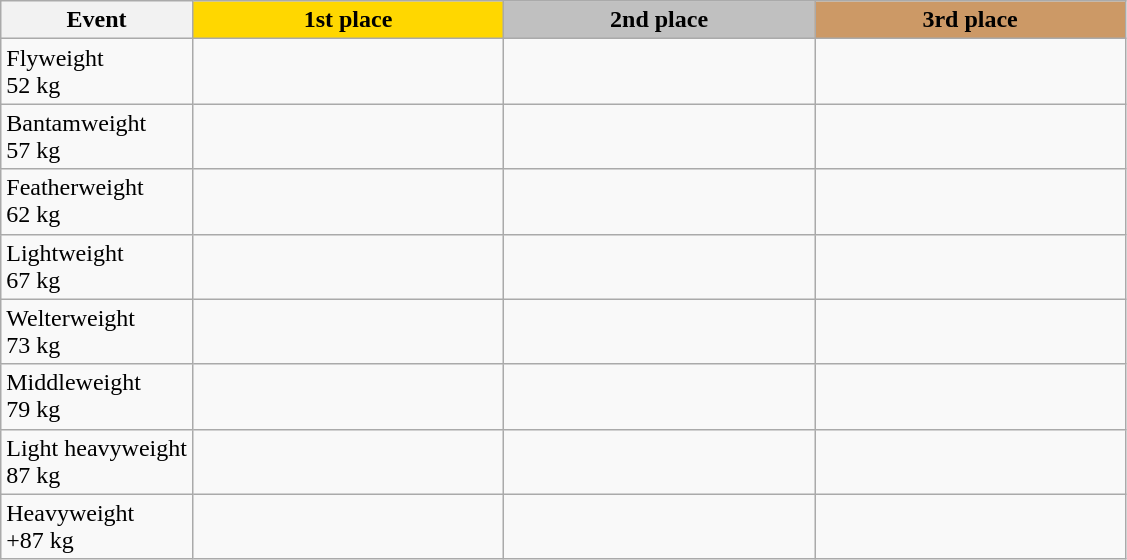<table class=wikitable>
<tr>
<th>Event</th>
<th style="background:gold" width=200px>1st place</th>
<th style="background:silver" width=200px>2nd place</th>
<th style="background:#cc9966" width=200px>3rd place</th>
</tr>
<tr>
<td>Flyweight<br>52 kg</td>
<td></td>
<td></td>
<td></td>
</tr>
<tr>
<td>Bantamweight<br>57 kg</td>
<td></td>
<td></td>
<td></td>
</tr>
<tr>
<td>Featherweight<br>62 kg</td>
<td></td>
<td></td>
<td></td>
</tr>
<tr>
<td>Lightweight<br>67 kg</td>
<td></td>
<td></td>
<td></td>
</tr>
<tr>
<td>Welterweight<br>73 kg</td>
<td></td>
<td></td>
<td></td>
</tr>
<tr>
<td>Middleweight<br>79 kg</td>
<td></td>
<td></td>
<td></td>
</tr>
<tr>
<td>Light heavyweight<br>87 kg</td>
<td></td>
<td></td>
<td></td>
</tr>
<tr>
<td>Heavyweight<br>+87 kg</td>
<td></td>
<td></td>
<td></td>
</tr>
</table>
